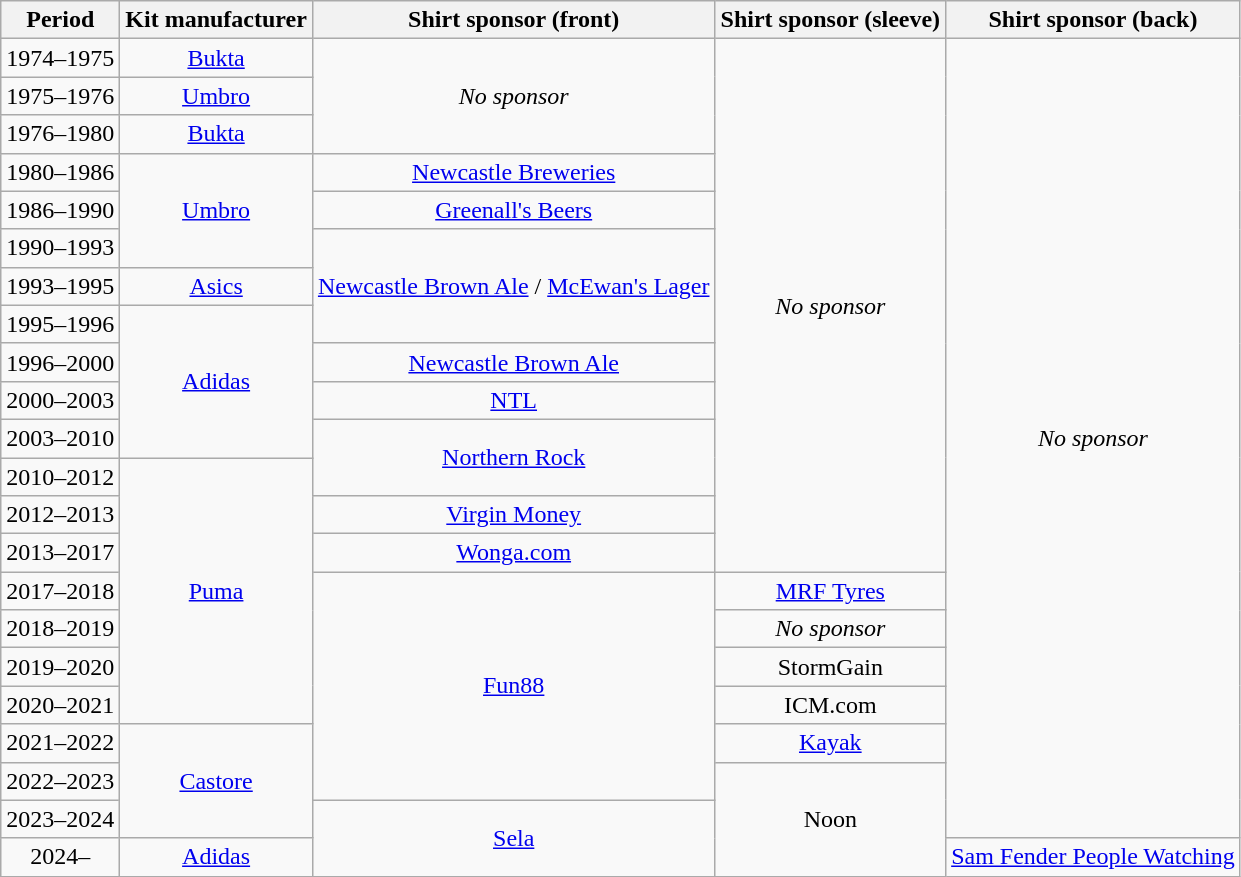<table class="wikitable" style="text-align:center;margin-left:1em">
<tr>
<th>Period</th>
<th>Kit manufacturer</th>
<th>Shirt sponsor (front)</th>
<th>Shirt sponsor (sleeve)</th>
<th>Shirt sponsor (back)</th>
</tr>
<tr>
<td>1974–1975</td>
<td><a href='#'>Bukta</a></td>
<td rowspan=3><em>No sponsor</em></td>
<td rowspan=14><em>No sponsor</em></td>
<td rowspan="21"><em>No sponsor</em></td>
</tr>
<tr>
<td>1975–1976</td>
<td><a href='#'>Umbro</a></td>
</tr>
<tr>
<td>1976–1980</td>
<td><a href='#'>Bukta</a></td>
</tr>
<tr>
<td>1980–1986</td>
<td rowspan=3><a href='#'>Umbro</a></td>
<td><a href='#'>Newcastle Breweries</a></td>
</tr>
<tr>
<td>1986–1990</td>
<td><a href='#'>Greenall's Beers</a></td>
</tr>
<tr>
<td>1990–1993</td>
<td rowspan=3><a href='#'>Newcastle Brown Ale</a> / <a href='#'>McEwan's Lager</a></td>
</tr>
<tr>
<td>1993–1995</td>
<td><a href='#'>Asics</a></td>
</tr>
<tr>
<td>1995–1996</td>
<td rowspan=4><a href='#'>Adidas</a></td>
</tr>
<tr>
<td>1996–2000</td>
<td><a href='#'>Newcastle Brown Ale</a></td>
</tr>
<tr>
<td>2000–2003</td>
<td><a href='#'>NTL</a></td>
</tr>
<tr>
<td>2003–2010</td>
<td rowspan=2><a href='#'>Northern Rock</a></td>
</tr>
<tr>
<td>2010–2012</td>
<td rowspan=7><a href='#'>Puma</a></td>
</tr>
<tr>
<td>2012–2013</td>
<td><a href='#'>Virgin Money</a></td>
</tr>
<tr>
<td>2013–2017</td>
<td><a href='#'>Wonga.com</a></td>
</tr>
<tr>
<td>2017–2018</td>
<td rowspan=6><a href='#'>Fun88</a></td>
<td><a href='#'>MRF Tyres</a></td>
</tr>
<tr>
<td>2018–2019</td>
<td><em>No sponsor</em></td>
</tr>
<tr>
<td>2019–2020</td>
<td>StormGain</td>
</tr>
<tr>
<td>2020–2021</td>
<td>ICM.com</td>
</tr>
<tr>
<td>2021–2022</td>
<td rowspan=3><a href='#'>Castore</a></td>
<td><a href='#'>Kayak</a></td>
</tr>
<tr>
<td>2022–2023</td>
<td rowspan=3>Noon</td>
</tr>
<tr>
<td>2023–2024</td>
<td rowspan=2><a href='#'>Sela</a></td>
</tr>
<tr>
<td>2024–</td>
<td><a href='#'>Adidas</a></td>
<td><a href='#'>Sam Fender People Watching</a></td>
</tr>
</table>
